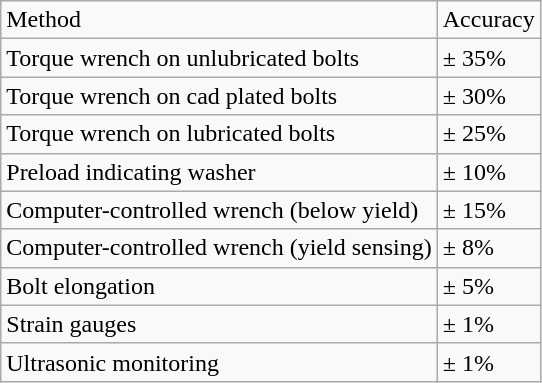<table class="wikitable floatleft">
<tr>
<td>Method</td>
<td>Accuracy</td>
</tr>
<tr>
<td>Torque wrench on unlubricated bolts</td>
<td>± 35%</td>
</tr>
<tr>
<td>Torque wrench on cad plated bolts</td>
<td>± 30%</td>
</tr>
<tr>
<td>Torque wrench on lubricated bolts</td>
<td>± 25%</td>
</tr>
<tr>
<td>Preload indicating washer</td>
<td>± 10%</td>
</tr>
<tr>
<td>Computer-controlled wrench (below yield)</td>
<td>± 15%</td>
</tr>
<tr>
<td>Computer-controlled wrench (yield sensing)</td>
<td>± 8%</td>
</tr>
<tr>
<td>Bolt elongation</td>
<td>± 5%</td>
</tr>
<tr>
<td>Strain gauges</td>
<td>± 1%</td>
</tr>
<tr>
<td>Ultrasonic monitoring</td>
<td>± 1%</td>
</tr>
</table>
